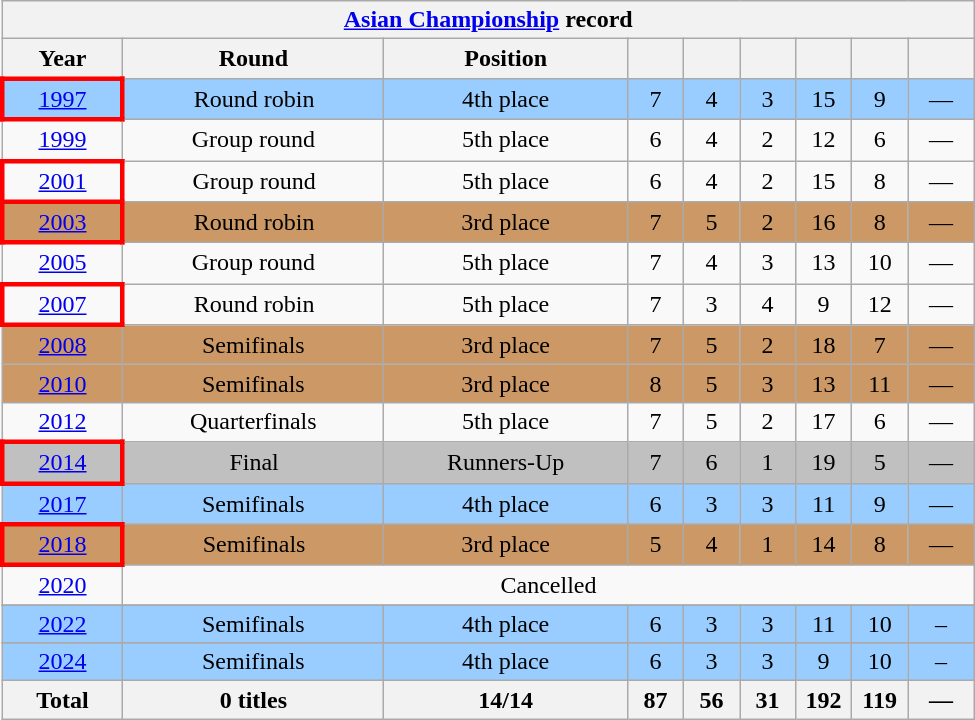<table class="wikitable" style="text-align: center;font-size:100%; width: 650px;">
<tr>
<th colspan=9><strong><a href='#'>Asian Championship</a> record</strong></th>
</tr>
<tr>
<th><strong>Year</strong></th>
<th><strong>Round</strong></th>
<th><strong>Position</strong></th>
<th width=30><strong></strong></th>
<th width=30><strong></strong></th>
<th width=30><strong></strong></th>
<th width=30><strong></strong></th>
<th width=30><strong></strong></th>
<th><strong></strong></th>
</tr>
<tr bgcolor=9acdff>
<td style="border:3px solid red"> <a href='#'>1997</a></td>
<td>Round robin</td>
<td>4th place</td>
<td>7</td>
<td>4</td>
<td>3</td>
<td>15</td>
<td>9</td>
<td>—</td>
</tr>
<tr>
<td> <a href='#'>1999</a></td>
<td>Group round</td>
<td>5th place</td>
<td>6</td>
<td>4</td>
<td>2</td>
<td>12</td>
<td>6</td>
<td>—</td>
</tr>
<tr>
<td style="border:3px solid red"> <a href='#'>2001</a></td>
<td>Group round</td>
<td>5th place</td>
<td>6</td>
<td>4</td>
<td>2</td>
<td>15</td>
<td>8</td>
<td>—</td>
</tr>
<tr bgcolor=cc9966>
<td style="border:3px solid red"> <a href='#'>2003</a></td>
<td>Round robin</td>
<td>3rd place</td>
<td>7</td>
<td>5</td>
<td>2</td>
<td>16</td>
<td>8</td>
<td>—</td>
</tr>
<tr>
<td> <a href='#'>2005</a></td>
<td>Group round</td>
<td>5th place</td>
<td>7</td>
<td>4</td>
<td>3</td>
<td>13</td>
<td>10</td>
<td>—</td>
</tr>
<tr>
<td style="border:3px solid red"> <a href='#'>2007</a></td>
<td>Round robin</td>
<td>5th place</td>
<td>7</td>
<td>3</td>
<td>4</td>
<td>9</td>
<td>12</td>
<td>—</td>
</tr>
<tr bgcolor=cc9966>
<td> <a href='#'>2008</a></td>
<td>Semifinals</td>
<td>3rd place</td>
<td>7</td>
<td>5</td>
<td>2</td>
<td>18</td>
<td>7</td>
<td>—</td>
</tr>
<tr bgcolor=cc9966>
<td> <a href='#'>2010</a></td>
<td>Semifinals</td>
<td>3rd place</td>
<td>8</td>
<td>5</td>
<td>3</td>
<td>13</td>
<td>11</td>
<td>—</td>
</tr>
<tr>
<td> <a href='#'>2012</a></td>
<td>Quarterfinals</td>
<td>5th place</td>
<td>7</td>
<td>5</td>
<td>2</td>
<td>17</td>
<td>6</td>
<td>—</td>
</tr>
<tr bgcolor=silver>
<td style="border:3px solid red"> <a href='#'>2014</a></td>
<td>Final</td>
<td>Runners-Up</td>
<td>7</td>
<td>6</td>
<td>1</td>
<td>19</td>
<td>5</td>
<td>—</td>
</tr>
<tr bgcolor=9acdff>
<td> <a href='#'>2017</a></td>
<td>Semifinals</td>
<td>4th place</td>
<td>6</td>
<td>3</td>
<td>3</td>
<td>11</td>
<td>9</td>
<td>—</td>
</tr>
<tr bgcolor=cc9966>
<td style="border:3px solid red"> <a href='#'>2018</a></td>
<td>Semifinals</td>
<td>3rd place</td>
<td>5</td>
<td>4</td>
<td>1</td>
<td>14</td>
<td>8</td>
<td>—</td>
</tr>
<tr>
<td> <a href='#'>2020</a></td>
<td colspan="8">Cancelled</td>
</tr>
<tr>
</tr>
<tr bgcolor=9acdff>
<td> <a href='#'>2022</a></td>
<td>Semifinals</td>
<td>4th place</td>
<td>6</td>
<td>3</td>
<td>3</td>
<td>11</td>
<td>10</td>
<td>–</td>
</tr>
<tr>
</tr>
<tr bgcolor=9acdff>
<td> <a href='#'>2024</a></td>
<td>Semifinals</td>
<td>4th place</td>
<td>6</td>
<td>3</td>
<td>3</td>
<td>9</td>
<td>10</td>
<td>–</td>
</tr>
<tr>
<th><strong>Total</strong></th>
<th><strong>0 titles</strong></th>
<th><strong>14/14</strong></th>
<th><strong>87</strong></th>
<th><strong>56</strong></th>
<th><strong>31</strong></th>
<th><strong>192</strong></th>
<th><strong>119</strong></th>
<th><strong>—</strong></th>
</tr>
</table>
